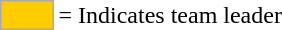<table>
<tr>
<td style="background:#fc0; border:1px solid #aaa; width:2em;"></td>
<td>= Indicates team leader</td>
</tr>
</table>
